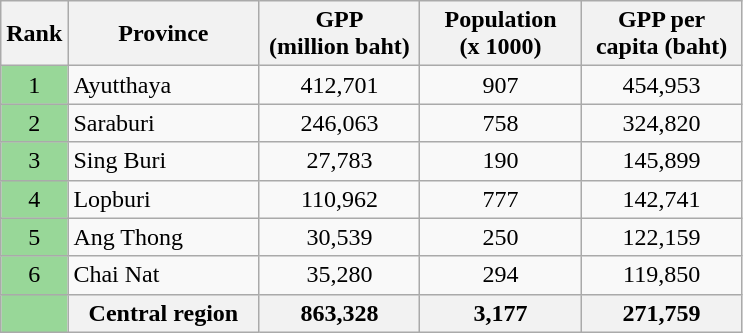<table class="wikitable sortable">
<tr>
<th style="width:10px;" class=unsortable>Rank</th>
<th style="width:120px;">Province</th>
<th style="width:100px;">GPP<br>(million baht)</th>
<th style="width:100px;">Population<br>(x 1000)</th>
<th style="width:100px;">GPP per capita (baht)</th>
</tr>
<tr>
<td style="background:#98d798;text-align:center;">1</td>
<td>Ayutthaya</td>
<td style="text-align:center;">412,701</td>
<td style="text-align:center;">907</td>
<td style="text-align:center;">454,953</td>
</tr>
<tr>
<td style="background:#98d798;text-align:center;">2</td>
<td>Saraburi</td>
<td style="text-align:center;">246,063</td>
<td style="text-align:center;">758</td>
<td style="text-align:center;">324,820</td>
</tr>
<tr>
<td style="background:#98d798;text-align:center;">3</td>
<td>Sing Buri</td>
<td style="text-align:center;">27,783</td>
<td style="text-align:center;">190</td>
<td style="text-align:center;">145,899</td>
</tr>
<tr>
<td style="background:#98d798;text-align:center;">4</td>
<td>Lopburi</td>
<td style="text-align:center;">110,962</td>
<td style="text-align:center;">777</td>
<td style="text-align:center;">142,741</td>
</tr>
<tr>
<td style="background:#98d798;text-align:center;">5</td>
<td>Ang Thong</td>
<td style="text-align:center;">30,539</td>
<td style="text-align:center;">250</td>
<td style="text-align:center;">122,159</td>
</tr>
<tr>
<td style="background:#98d798;text-align:center;">6</td>
<td>Chai Nat</td>
<td style="text-align:center;">35,280</td>
<td style="text-align:center;">294</td>
<td style="text-align:center;">119,850</td>
</tr>
<tr>
<th style="background:#98d798;"> </th>
<th>Central region</th>
<th>863,328</th>
<th>3,177</th>
<th>271,759</th>
</tr>
</table>
